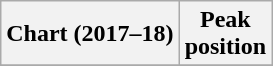<table class="wikitable plainrowheaders" style="text-align:center">
<tr>
<th scope="col">Chart (2017–18)</th>
<th scope="col">Peak<br>position</th>
</tr>
<tr>
</tr>
</table>
